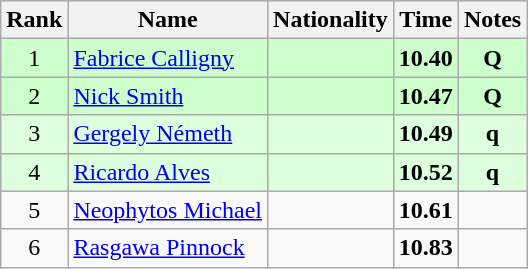<table class="wikitable sortable" style="text-align:center">
<tr>
<th>Rank</th>
<th>Name</th>
<th>Nationality</th>
<th>Time</th>
<th>Notes</th>
</tr>
<tr bgcolor=ccffcc>
<td>1</td>
<td align=left><a href='#'>Fabrice Calligny</a></td>
<td align=left></td>
<td><strong>10.40</strong></td>
<td><strong>Q</strong></td>
</tr>
<tr bgcolor=ccffcc>
<td>2</td>
<td align=left><a href='#'>Nick Smith</a></td>
<td align=left></td>
<td><strong>10.47</strong></td>
<td><strong>Q</strong></td>
</tr>
<tr bgcolor=ddffdd>
<td>3</td>
<td align=left><a href='#'>Gergely Németh</a></td>
<td align=left></td>
<td><strong>10.49</strong></td>
<td><strong>q</strong></td>
</tr>
<tr bgcolor=ddffdd>
<td>4</td>
<td align=left><a href='#'>Ricardo Alves</a></td>
<td align=left></td>
<td><strong>10.52</strong></td>
<td><strong>q</strong></td>
</tr>
<tr>
<td>5</td>
<td align=left><a href='#'>Neophytos Michael</a></td>
<td align=left></td>
<td><strong>10.61</strong></td>
<td></td>
</tr>
<tr>
<td>6</td>
<td align=left><a href='#'>Rasgawa Pinnock</a></td>
<td align=left></td>
<td><strong>10.83</strong></td>
<td></td>
</tr>
</table>
